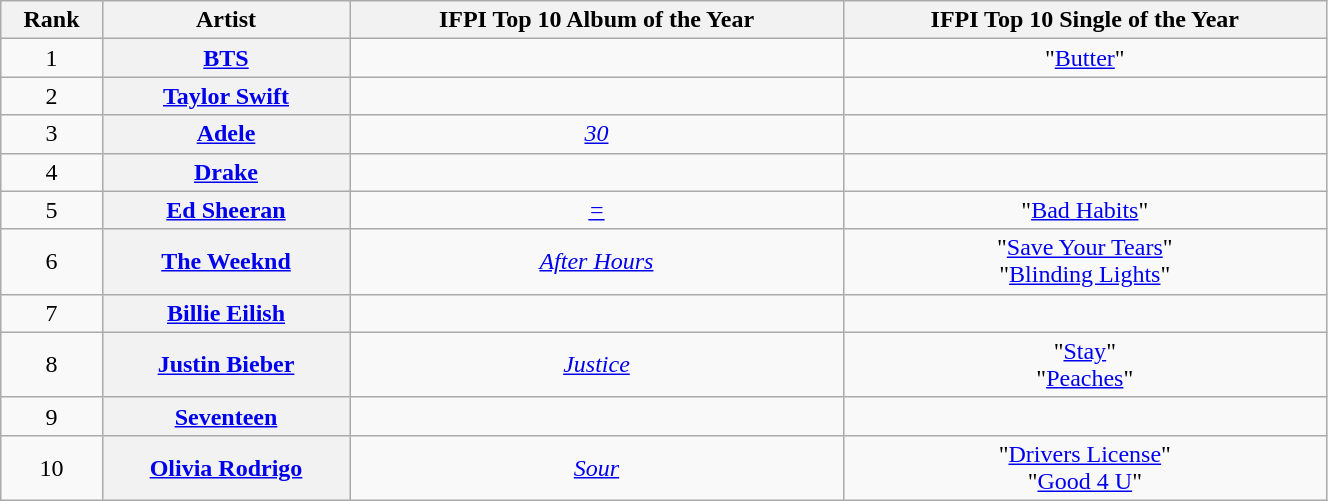<table class="wikitable unsortable plainrowheaders" style="text-align:center; width:70%">
<tr>
<th>Rank</th>
<th>Artist</th>
<th>IFPI Top 10 Album of the Year</th>
<th>IFPI Top 10 Single of the Year</th>
</tr>
<tr>
<td>1</td>
<th scope="row"><a href='#'>BTS</a></th>
<td></td>
<td>"<a href='#'>Butter</a>" </td>
</tr>
<tr>
<td>2</td>
<th scope="row"><a href='#'>Taylor Swift</a></th>
<td></td>
<td></td>
</tr>
<tr>
<td>3</td>
<th scope="row"><a href='#'>Adele</a></th>
<td><em><a href='#'>30</a></em> </td>
<td></td>
</tr>
<tr>
<td>4</td>
<th scope="row"><a href='#'>Drake</a></th>
<td></td>
<td></td>
</tr>
<tr>
<td>5</td>
<th scope="row"><a href='#'>Ed Sheeran</a></th>
<td><em><a href='#'>=</a></em> </td>
<td>"<a href='#'>Bad Habits</a>" </td>
</tr>
<tr>
<td>6</td>
<th scope="row"><a href='#'>The Weeknd</a></th>
<td><em><a href='#'>After Hours</a></em> </td>
<td>"<a href='#'>Save Your Tears</a>" <br>"<a href='#'>Blinding Lights</a>" </td>
</tr>
<tr>
<td>7</td>
<th scope="row"><a href='#'>Billie Eilish</a></th>
<td></td>
<td></td>
</tr>
<tr>
<td>8</td>
<th scope="row"><a href='#'>Justin Bieber</a></th>
<td><em><a href='#'>Justice</a></em> </td>
<td>"<a href='#'>Stay</a>" <br>"<a href='#'>Peaches</a>" </td>
</tr>
<tr>
<td>9</td>
<th scope="row"><a href='#'>Seventeen</a></th>
<td></td>
<td></td>
</tr>
<tr>
<td>10</td>
<th scope="row"><a href='#'>Olivia Rodrigo</a></th>
<td><em><a href='#'>Sour</a></em> </td>
<td>"<a href='#'>Drivers License</a>" <br>"<a href='#'>Good 4 U</a>" </td>
</tr>
</table>
